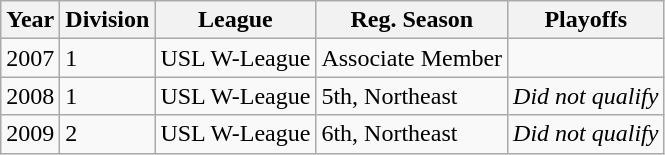<table class="wikitable">
<tr>
<th>Year</th>
<th>Division</th>
<th>League</th>
<th>Reg. Season</th>
<th>Playoffs</th>
</tr>
<tr>
<td>2007</td>
<td>1</td>
<td>USL W-League</td>
<td>Associate Member</td>
<td></td>
</tr>
<tr>
<td>2008</td>
<td>1</td>
<td>USL W-League</td>
<td>5th, Northeast</td>
<td><em>Did not qualify</em></td>
</tr>
<tr>
<td>2009</td>
<td>2</td>
<td>USL W-League</td>
<td>6th, Northeast</td>
<td><em>Did not qualify</em></td>
</tr>
</table>
